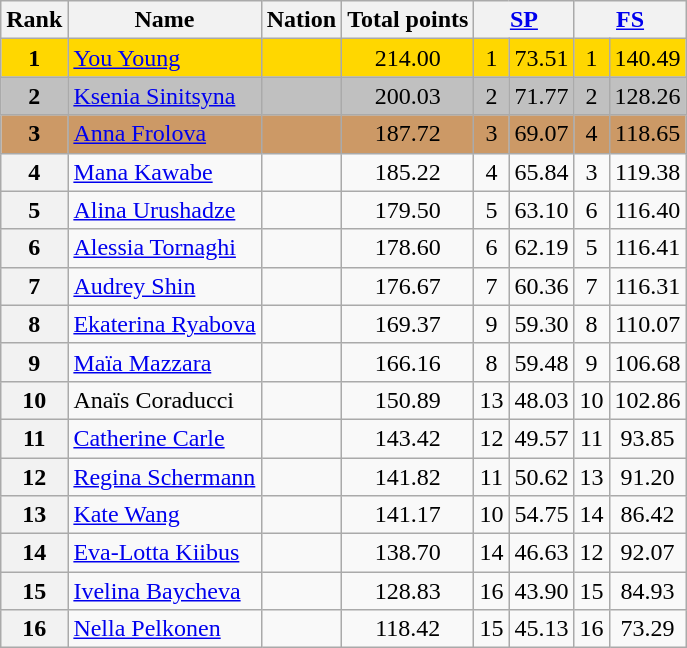<table class="wikitable sortable" style="text-align:center">
<tr>
<th>Rank</th>
<th>Name</th>
<th>Nation</th>
<th>Total points</th>
<th colspan=2><a href='#'>SP</a></th>
<th colspan=2><a href='#'>FS</a></th>
</tr>
<tr bgcolor="gold">
<td align="center"><strong>1</strong></td>
<td align="left"><a href='#'>You Young</a></td>
<td align="left"></td>
<td>214.00</td>
<td>1</td>
<td>73.51</td>
<td>1</td>
<td>140.49</td>
</tr>
<tr bgcolor="silver">
<td align="center"><strong>2</strong></td>
<td align="left"><a href='#'>Ksenia Sinitsyna</a></td>
<td align="left"></td>
<td>200.03</td>
<td>2</td>
<td>71.77</td>
<td>2</td>
<td>128.26</td>
</tr>
<tr bgcolor="cc9966">
<td align="center"><strong>3</strong></td>
<td align="left"><a href='#'>Anna Frolova</a></td>
<td align="left"></td>
<td>187.72</td>
<td>3</td>
<td>69.07</td>
<td>4</td>
<td>118.65</td>
</tr>
<tr>
<th>4</th>
<td align="left"><a href='#'>Mana Kawabe</a></td>
<td align="left"></td>
<td>185.22</td>
<td>4</td>
<td>65.84</td>
<td>3</td>
<td>119.38</td>
</tr>
<tr>
<th>5</th>
<td align="left"><a href='#'>Alina Urushadze</a></td>
<td align="left"></td>
<td>179.50</td>
<td>5</td>
<td>63.10</td>
<td>6</td>
<td>116.40</td>
</tr>
<tr>
<th>6</th>
<td align="left"><a href='#'>Alessia Tornaghi</a></td>
<td align="left"></td>
<td>178.60</td>
<td>6</td>
<td>62.19</td>
<td>5</td>
<td>116.41</td>
</tr>
<tr>
<th>7</th>
<td align="left"><a href='#'>Audrey Shin</a></td>
<td align="left"></td>
<td>176.67</td>
<td>7</td>
<td>60.36</td>
<td>7</td>
<td>116.31</td>
</tr>
<tr>
<th>8</th>
<td align="left"><a href='#'>Ekaterina Ryabova</a></td>
<td align="left"></td>
<td>169.37</td>
<td>9</td>
<td>59.30</td>
<td>8</td>
<td>110.07</td>
</tr>
<tr>
<th>9</th>
<td align="left"><a href='#'>Maïa Mazzara</a></td>
<td align="left"></td>
<td>166.16</td>
<td>8</td>
<td>59.48</td>
<td>9</td>
<td>106.68</td>
</tr>
<tr>
<th>10</th>
<td align="left">Anaïs Coraducci</td>
<td align="left"></td>
<td>150.89</td>
<td>13</td>
<td>48.03</td>
<td>10</td>
<td>102.86</td>
</tr>
<tr>
<th>11</th>
<td align="left"><a href='#'>Catherine Carle</a></td>
<td align="left"></td>
<td>143.42</td>
<td>12</td>
<td>49.57</td>
<td>11</td>
<td>93.85</td>
</tr>
<tr>
<th>12</th>
<td align="left"><a href='#'>Regina Schermann</a></td>
<td align="left"></td>
<td>141.82</td>
<td>11</td>
<td>50.62</td>
<td>13</td>
<td>91.20</td>
</tr>
<tr>
<th>13</th>
<td align="left"><a href='#'>Kate Wang</a></td>
<td align="left"></td>
<td>141.17</td>
<td>10</td>
<td>54.75</td>
<td>14</td>
<td>86.42</td>
</tr>
<tr>
<th>14</th>
<td align="left"><a href='#'>Eva-Lotta Kiibus</a></td>
<td align="left"></td>
<td>138.70</td>
<td>14</td>
<td>46.63</td>
<td>12</td>
<td>92.07</td>
</tr>
<tr>
<th>15</th>
<td align="left"><a href='#'>Ivelina Baycheva</a></td>
<td align="left"></td>
<td>128.83</td>
<td>16</td>
<td>43.90</td>
<td>15</td>
<td>84.93</td>
</tr>
<tr>
<th>16</th>
<td align="left"><a href='#'>Nella Pelkonen</a></td>
<td align="left"></td>
<td>118.42</td>
<td>15</td>
<td>45.13</td>
<td>16</td>
<td>73.29</td>
</tr>
</table>
